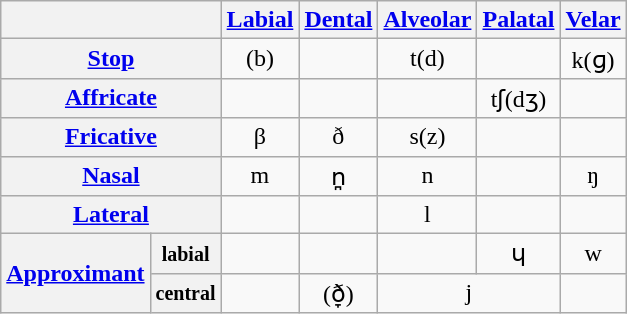<table class="wikitable" style="text-align:center">
<tr>
<th colspan="2"></th>
<th><a href='#'>Labial</a></th>
<th><a href='#'>Dental</a></th>
<th><a href='#'>Alveolar</a></th>
<th><a href='#'>Palatal</a></th>
<th><a href='#'>Velar</a></th>
</tr>
<tr>
<th colspan="2"><a href='#'>Stop</a></th>
<td>(b)</td>
<td></td>
<td>t(d)</td>
<td></td>
<td>k(ɡ)</td>
</tr>
<tr>
<th colspan="2"><a href='#'>Affricate</a></th>
<td></td>
<td></td>
<td></td>
<td>tʃ(dʒ)</td>
<td></td>
</tr>
<tr>
<th colspan="2"><a href='#'>Fricative</a></th>
<td>β</td>
<td>ð</td>
<td>s(z)</td>
<td></td>
<td></td>
</tr>
<tr>
<th colspan="2"><a href='#'>Nasal</a></th>
<td>m</td>
<td>n̪</td>
<td>n</td>
<td></td>
<td>ŋ</td>
</tr>
<tr>
<th colspan="2"><a href='#'>Lateral</a></th>
<td></td>
<td></td>
<td>l</td>
<td></td>
<td></td>
</tr>
<tr>
<th rowspan="2"><a href='#'>Approximant</a></th>
<th><small>labial</small></th>
<td></td>
<td></td>
<td></td>
<td>ɥ</td>
<td>w</td>
</tr>
<tr>
<th><small>central</small></th>
<td></td>
<td>(ð̞)</td>
<td colspan="2">j</td>
<td></td>
</tr>
</table>
